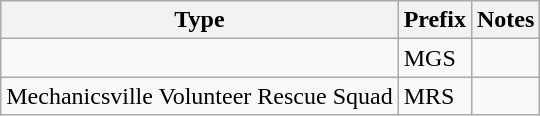<table class="wikitable collapsible">
<tr>
<th>Type</th>
<th>Prefix</th>
<th>Notes</th>
</tr>
<tr>
<td></td>
<td>MGS</td>
<td></td>
</tr>
<tr>
<td>Mechanicsville Volunteer Rescue Squad</td>
<td>MRS</td>
<td></td>
</tr>
</table>
